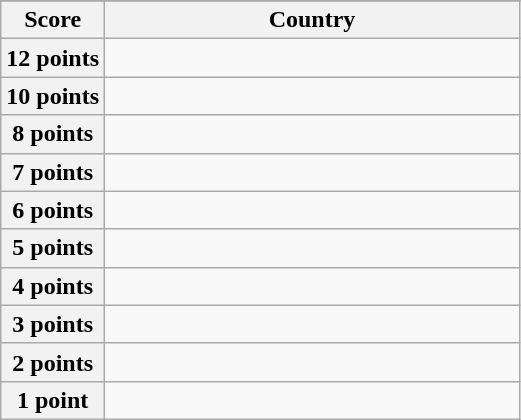<table class="wikitable">
<tr>
</tr>
<tr>
<th scope="col" width="20%">Score</th>
<th scope="col">Country</th>
</tr>
<tr>
<th scope="row">12 points</th>
<td></td>
</tr>
<tr>
<th scope="row">10 points</th>
<td></td>
</tr>
<tr>
<th scope="row">8 points</th>
<td></td>
</tr>
<tr>
<th scope="row">7 points</th>
<td></td>
</tr>
<tr>
<th scope="row">6 points</th>
<td></td>
</tr>
<tr>
<th scope="row">5 points</th>
<td></td>
</tr>
<tr>
<th scope="row">4 points</th>
<td></td>
</tr>
<tr>
<th scope="row">3 points</th>
<td></td>
</tr>
<tr>
<th scope="row">2 points</th>
<td></td>
</tr>
<tr>
<th scope="row">1 point</th>
<td></td>
</tr>
</table>
